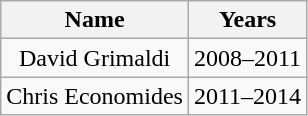<table class="wikitable" style="text-align:center">
<tr>
<th>Name</th>
<th>Years</th>
</tr>
<tr>
<td>David Grimaldi</td>
<td>2008–2011</td>
</tr>
<tr>
<td>Chris Economides</td>
<td>2011–2014</td>
</tr>
</table>
